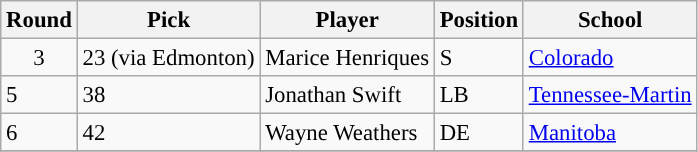<table class="wikitable" style="font-size: 95%;">
<tr>
<th scope="col">Round</th>
<th scope="col">Pick</th>
<th scope="col">Player</th>
<th scope="col">Position</th>
<th scope="col">School</th>
</tr>
<tr>
<td align=center>3</td>
<td>23 (via Edmonton)</td>
<td>Marice Henriques</td>
<td>S</td>
<td><a href='#'>Colorado</a></td>
</tr>
<tr>
<td>5</td>
<td>38</td>
<td>Jonathan Swift</td>
<td>LB</td>
<td><a href='#'>Tennessee-Martin</a></td>
</tr>
<tr>
<td>6</td>
<td>42</td>
<td>Wayne Weathers</td>
<td>DE</td>
<td><a href='#'>Manitoba</a></td>
</tr>
<tr>
</tr>
</table>
